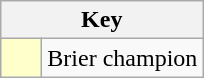<table class="wikitable" style="text-align: center;">
<tr>
<th colspan=2>Key</th>
</tr>
<tr>
<td style="background:#ffffcc; width:20px;"></td>
<td align=left>Brier champion</td>
</tr>
</table>
